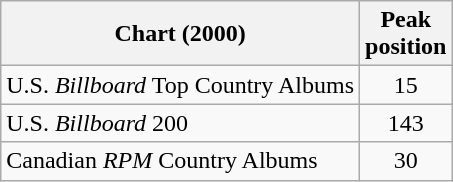<table class="wikitable">
<tr>
<th>Chart (2000)</th>
<th>Peak<br>position</th>
</tr>
<tr>
<td>U.S. <em>Billboard</em> Top Country Albums</td>
<td align="center">15</td>
</tr>
<tr>
<td>U.S. <em>Billboard</em> 200</td>
<td align="center">143</td>
</tr>
<tr>
<td>Canadian <em>RPM</em> Country Albums</td>
<td align="center">30</td>
</tr>
</table>
